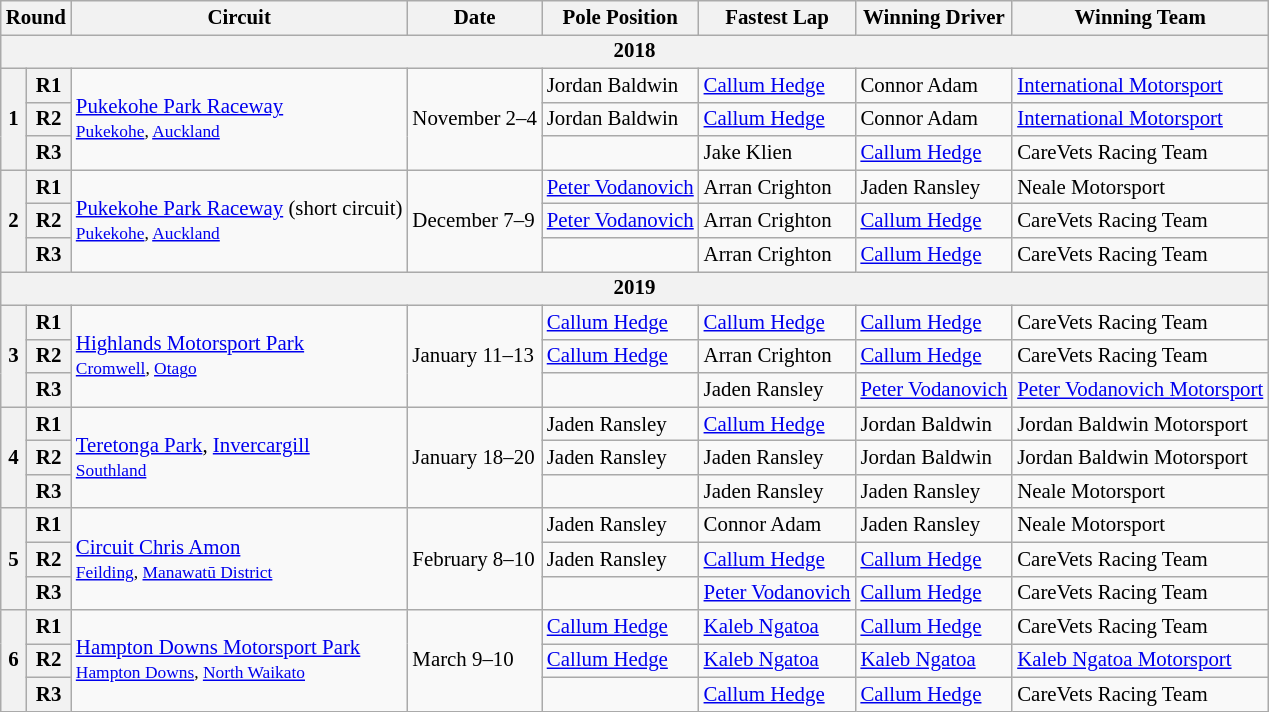<table class="wikitable" style="font-size: 87%">
<tr>
<th colspan="2">Round</th>
<th>Circuit</th>
<th>Date</th>
<th>Pole Position</th>
<th>Fastest Lap</th>
<th>Winning Driver</th>
<th>Winning Team</th>
</tr>
<tr>
<th colspan="8">2018</th>
</tr>
<tr>
<th rowspan="3">1</th>
<th>R1</th>
<td rowspan="3"><a href='#'>Pukekohe Park Raceway</a><br><small><a href='#'>Pukekohe</a>, <a href='#'>Auckland</a></small></td>
<td rowspan="3">November 2–4</td>
<td> Jordan Baldwin</td>
<td> <a href='#'>Callum Hedge</a></td>
<td> Connor Adam</td>
<td><a href='#'>International Motorsport</a></td>
</tr>
<tr>
<th>R2</th>
<td> Jordan Baldwin</td>
<td> <a href='#'>Callum Hedge</a></td>
<td> Connor Adam</td>
<td><a href='#'>International Motorsport</a></td>
</tr>
<tr>
<th>R3</th>
<td></td>
<td> Jake Klien</td>
<td> <a href='#'>Callum Hedge</a></td>
<td>CareVets Racing Team</td>
</tr>
<tr>
<th rowspan="3">2</th>
<th>R1</th>
<td rowspan="3"><a href='#'>Pukekohe Park Raceway</a> (short circuit)<br><small><a href='#'>Pukekohe</a>, <a href='#'>Auckland</a></small></td>
<td rowspan="3">December 7–9</td>
<td> <a href='#'>Peter Vodanovich</a></td>
<td> Arran Crighton</td>
<td> Jaden Ransley</td>
<td>Neale Motorsport</td>
</tr>
<tr>
<th>R2</th>
<td> <a href='#'>Peter Vodanovich</a></td>
<td> Arran Crighton</td>
<td> <a href='#'>Callum Hedge</a></td>
<td>CareVets Racing Team</td>
</tr>
<tr>
<th>R3</th>
<td></td>
<td> Arran Crighton</td>
<td> <a href='#'>Callum Hedge</a></td>
<td>CareVets Racing Team</td>
</tr>
<tr>
<th colspan="8">2019</th>
</tr>
<tr>
<th rowspan="3">3</th>
<th>R1</th>
<td rowspan="3"><a href='#'>Highlands Motorsport Park</a><br><small><a href='#'>Cromwell</a>, <a href='#'>Otago</a></small></td>
<td rowspan="3">January 11–13</td>
<td> <a href='#'>Callum Hedge</a></td>
<td> <a href='#'>Callum Hedge</a></td>
<td> <a href='#'>Callum Hedge</a></td>
<td>CareVets Racing Team</td>
</tr>
<tr>
<th>R2</th>
<td> <a href='#'>Callum Hedge</a></td>
<td> Arran Crighton</td>
<td> <a href='#'>Callum Hedge</a></td>
<td>CareVets Racing Team</td>
</tr>
<tr>
<th>R3</th>
<td></td>
<td> Jaden Ransley</td>
<td> <a href='#'>Peter Vodanovich</a></td>
<td><a href='#'>Peter Vodanovich Motorsport</a></td>
</tr>
<tr>
<th rowspan="3">4</th>
<th>R1</th>
<td rowspan="3"><a href='#'>Teretonga Park</a>, <a href='#'>Invercargill</a><br><small><a href='#'>Southland</a></small></td>
<td rowspan="3">January 18–20</td>
<td> Jaden Ransley</td>
<td> <a href='#'>Callum Hedge</a></td>
<td> Jordan Baldwin</td>
<td>Jordan Baldwin Motorsport</td>
</tr>
<tr>
<th>R2</th>
<td> Jaden Ransley</td>
<td> Jaden Ransley</td>
<td> Jordan Baldwin</td>
<td>Jordan Baldwin Motorsport</td>
</tr>
<tr>
<th>R3</th>
<td></td>
<td> Jaden Ransley</td>
<td> Jaden Ransley</td>
<td>Neale Motorsport</td>
</tr>
<tr>
<th rowspan="3">5</th>
<th>R1</th>
<td rowspan="3"><a href='#'>Circuit Chris Amon</a><br><small><a href='#'>Feilding</a>, <a href='#'>Manawatū District</a></small></td>
<td rowspan="3">February 8–10</td>
<td> Jaden Ransley</td>
<td> Connor Adam</td>
<td> Jaden Ransley</td>
<td>Neale Motorsport</td>
</tr>
<tr>
<th>R2</th>
<td> Jaden Ransley</td>
<td> <a href='#'>Callum Hedge</a></td>
<td> <a href='#'>Callum Hedge</a></td>
<td>CareVets Racing Team</td>
</tr>
<tr>
<th>R3</th>
<td></td>
<td> <a href='#'>Peter Vodanovich</a></td>
<td> <a href='#'>Callum Hedge</a></td>
<td>CareVets Racing Team</td>
</tr>
<tr>
<th rowspan="3">6</th>
<th>R1</th>
<td rowspan="3"><a href='#'>Hampton Downs Motorsport Park</a><br><small><a href='#'>Hampton Downs</a>, <a href='#'>North Waikato</a></small></td>
<td rowspan="3">March 9–10</td>
<td> <a href='#'>Callum Hedge</a></td>
<td> <a href='#'>Kaleb Ngatoa</a></td>
<td> <a href='#'>Callum Hedge</a></td>
<td>CareVets Racing Team</td>
</tr>
<tr>
<th>R2</th>
<td> <a href='#'>Callum Hedge</a></td>
<td> <a href='#'>Kaleb Ngatoa</a></td>
<td> <a href='#'>Kaleb Ngatoa</a></td>
<td><a href='#'>Kaleb Ngatoa Motorsport</a></td>
</tr>
<tr>
<th>R3</th>
<td></td>
<td> <a href='#'>Callum Hedge</a></td>
<td> <a href='#'>Callum Hedge</a></td>
<td>CareVets Racing Team</td>
</tr>
</table>
